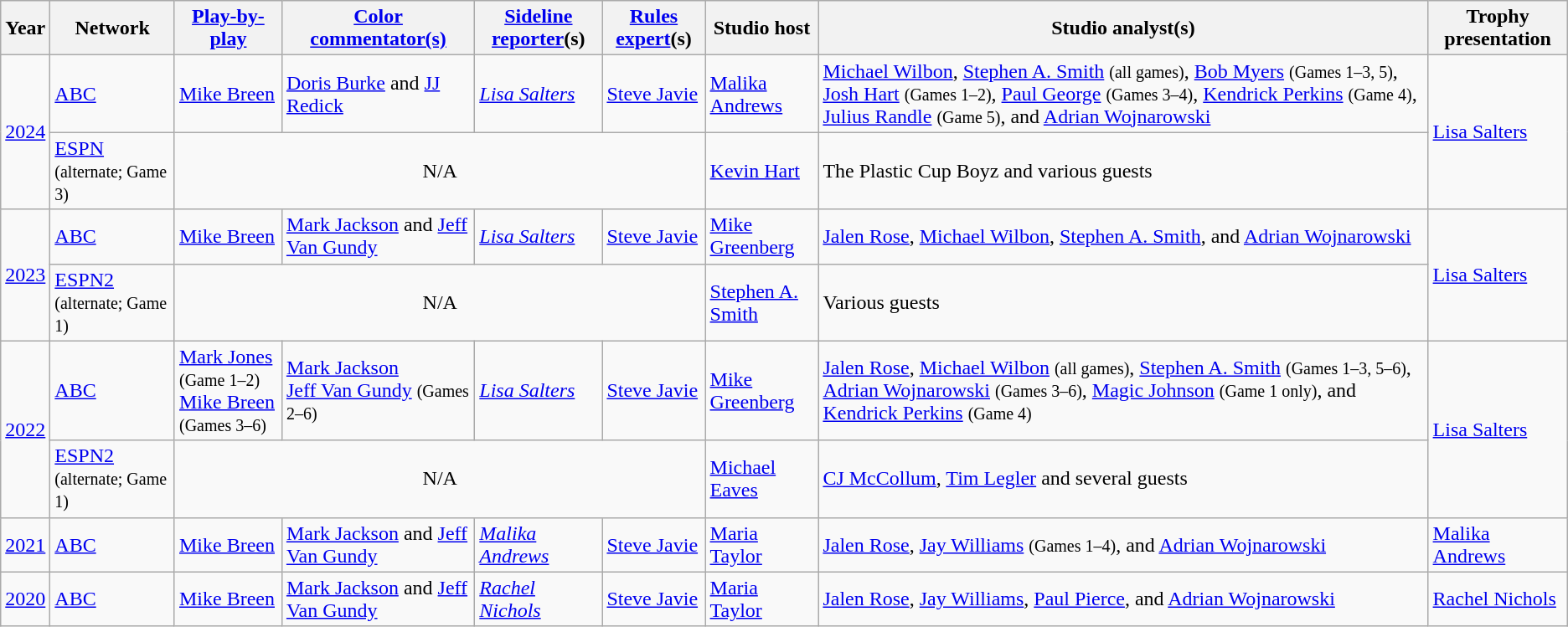<table class=wikitable>
<tr>
<th>Year</th>
<th>Network</th>
<th><a href='#'>Play-by-play</a></th>
<th><a href='#'>Color commentator(s)</a></th>
<th><a href='#'>Sideline reporter</a>(s)</th>
<th><a href='#'>Rules expert</a>(s)</th>
<th>Studio host</th>
<th>Studio analyst(s)</th>
<th>Trophy presentation</th>
</tr>
<tr>
<td rowspan=2><a href='#'>2024</a></td>
<td><a href='#'>ABC</a></td>
<td><a href='#'>Mike Breen</a></td>
<td><a href='#'>Doris Burke</a> and <a href='#'>JJ Redick</a></td>
<td><em><a href='#'>Lisa Salters</a></em></td>
<td><a href='#'>Steve Javie</a></td>
<td><a href='#'>Malika Andrews</a></td>
<td><a href='#'>Michael Wilbon</a>, <a href='#'>Stephen A. Smith</a> <small>(all games)</small>, <a href='#'>Bob Myers</a> <small>(Games 1–3, 5)</small>, <a href='#'>Josh Hart</a> <small>(Games 1–2)</small>, <a href='#'>Paul George</a> <small>(Games 3–4)</small>, <a href='#'>Kendrick Perkins</a> <small>(Game 4)</small>, <a href='#'>Julius Randle</a> <small>(Game 5)</small>, and <a href='#'>Adrian Wojnarowski</a></td>
<td rowspan="2"><a href='#'>Lisa Salters</a></td>
</tr>
<tr>
<td><a href='#'>ESPN</a> <small>(alternate; Game 3)</small></td>
<td colspan="4" align="center">N/A</td>
<td><a href='#'>Kevin Hart</a></td>
<td>The Plastic Cup Boyz and various guests</td>
</tr>
<tr>
<td rowspan=2><a href='#'>2023</a></td>
<td><a href='#'>ABC</a></td>
<td><a href='#'>Mike Breen</a></td>
<td><a href='#'>Mark Jackson</a> and <a href='#'>Jeff Van Gundy</a></td>
<td><em><a href='#'>Lisa Salters</a></em></td>
<td><a href='#'>Steve Javie</a></td>
<td><a href='#'>Mike Greenberg</a></td>
<td><a href='#'>Jalen Rose</a>, <a href='#'>Michael Wilbon</a>, <a href='#'>Stephen A. Smith</a>, and <a href='#'>Adrian Wojnarowski</a></td>
<td rowspan="2"><a href='#'>Lisa Salters</a></td>
</tr>
<tr>
<td><a href='#'>ESPN2</a> <small>(alternate; Game 1)</small></td>
<td colspan="4" align="center">N/A</td>
<td><a href='#'>Stephen A. Smith</a></td>
<td>Various guests</td>
</tr>
<tr>
<td rowspan="2"><a href='#'>2022</a></td>
<td><a href='#'>ABC</a></td>
<td><a href='#'>Mark Jones</a> <small>(Game 1–2)</small><br><a href='#'>Mike Breen</a> <small>(Games 3–6)</small></td>
<td><a href='#'>Mark Jackson</a><br><a href='#'>Jeff Van Gundy</a> <small>(Games 2–6)</small></td>
<td><em><a href='#'>Lisa Salters</a></em></td>
<td><a href='#'>Steve Javie</a></td>
<td><a href='#'>Mike Greenberg</a></td>
<td><a href='#'>Jalen Rose</a>, <a href='#'>Michael Wilbon</a> <small>(all games)</small>, <a href='#'>Stephen A. Smith</a> <small>(Games 1–3, 5–6)</small>, <a href='#'>Adrian Wojnarowski</a> <small>(Games 3–6)</small>, <a href='#'>Magic Johnson</a> <small>(Game 1 only)</small>, and <a href='#'>Kendrick Perkins</a> <small>(Game 4)</small></td>
<td rowspan="2"><a href='#'>Lisa Salters</a></td>
</tr>
<tr>
<td><a href='#'>ESPN2</a> <small>(alternate; Game 1)</small></td>
<td colspan="4" align="center">N/A</td>
<td><a href='#'>Michael Eaves</a></td>
<td><a href='#'>CJ McCollum</a>, <a href='#'>Tim Legler</a> and several guests</td>
</tr>
<tr>
<td><a href='#'>2021</a></td>
<td><a href='#'>ABC</a></td>
<td><a href='#'>Mike Breen</a></td>
<td><a href='#'>Mark Jackson</a> and <a href='#'>Jeff Van Gundy</a></td>
<td><em><a href='#'>Malika Andrews</a></em></td>
<td><a href='#'>Steve Javie</a></td>
<td><a href='#'>Maria Taylor</a></td>
<td><a href='#'>Jalen Rose</a>, <a href='#'>Jay Williams</a> <small>(Games 1–4)</small>, and <a href='#'>Adrian Wojnarowski</a></td>
<td><a href='#'>Malika Andrews</a></td>
</tr>
<tr>
<td><a href='#'>2020</a></td>
<td><a href='#'>ABC</a></td>
<td><a href='#'>Mike Breen</a></td>
<td><a href='#'>Mark Jackson</a> and <a href='#'>Jeff Van Gundy</a></td>
<td><em><a href='#'>Rachel Nichols</a></em></td>
<td><a href='#'>Steve Javie</a></td>
<td><a href='#'>Maria Taylor</a></td>
<td><a href='#'>Jalen Rose</a>, <a href='#'>Jay Williams</a>, <a href='#'>Paul Pierce</a>, and <a href='#'>Adrian Wojnarowski</a></td>
<td><a href='#'>Rachel Nichols</a></td>
</tr>
</table>
